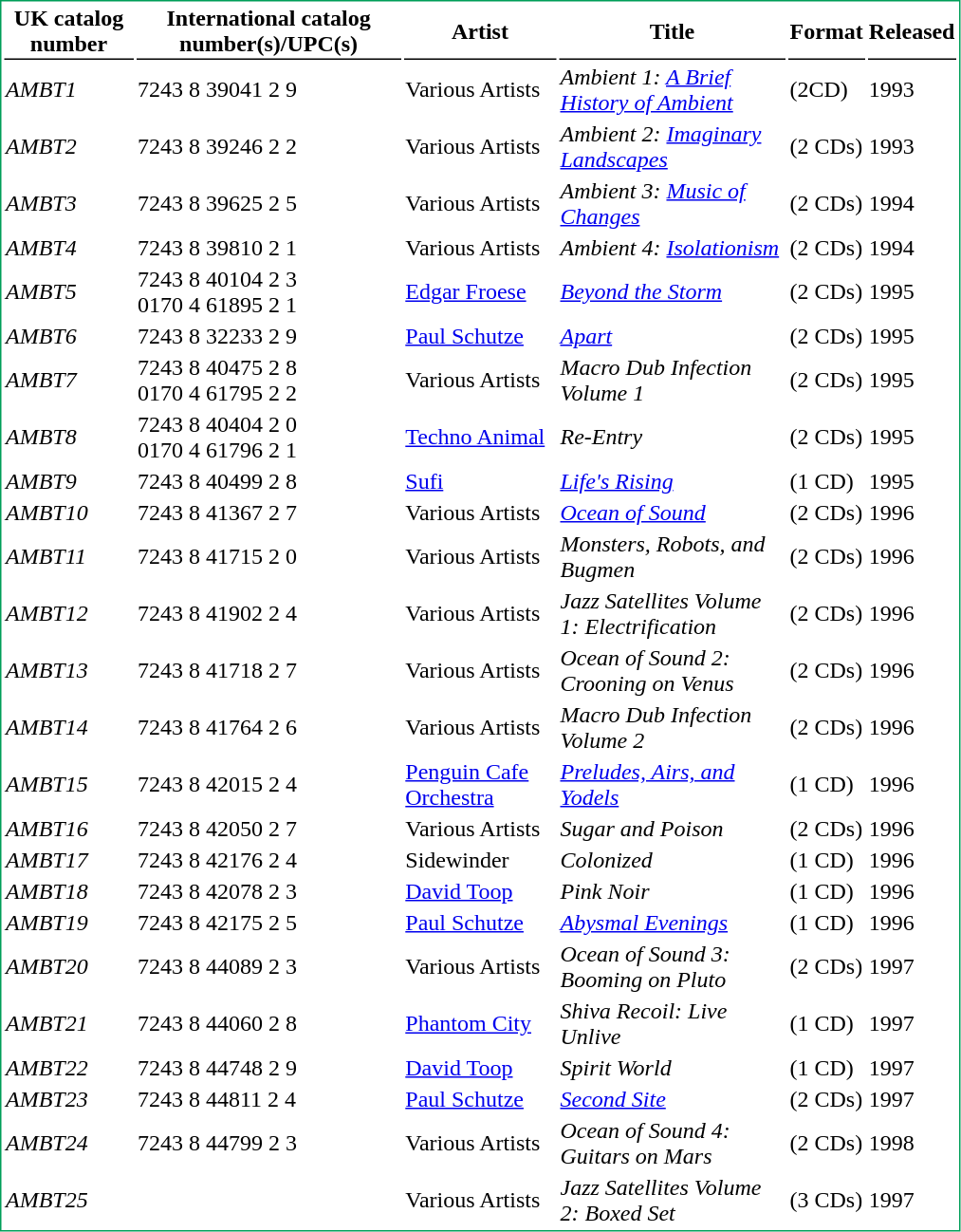<table style="float: none; margin-center: 1em; margin-bottom: 0.5em; width: 675px; border: #009E58 solid 1px">
<tr>
<th style="border-bottom: black solid 1px;">UK catalog number</th>
<th style="border-bottom: black solid 1px;">International catalog number(s)/UPC(s)</th>
<th style="border-bottom: black solid 1px;">Artist</th>
<th style="border-bottom: black solid 1px;">Title</th>
<th style="border-bottom: black solid 1px;">Format</th>
<th style="border-bottom: black solid 1px;">Released</th>
</tr>
<tr>
<td><em>AMBT1</em></td>
<td>7243 8 39041 2 9</td>
<td>Various Artists</td>
<td><em>Ambient 1: <a href='#'>A Brief History of Ambient</a></em></td>
<td>(2CD)</td>
<td>1993</td>
</tr>
<tr>
<td><em>AMBT2</em></td>
<td>7243 8 39246 2 2</td>
<td>Various Artists</td>
<td><em>Ambient 2: <a href='#'>Imaginary Landscapes</a></em></td>
<td>(2 CDs)</td>
<td>1993</td>
</tr>
<tr>
<td><em>AMBT3</em></td>
<td>7243 8 39625 2 5</td>
<td>Various Artists</td>
<td><em>Ambient 3: <a href='#'>Music of Changes</a></em></td>
<td>(2 CDs)</td>
<td>1994</td>
</tr>
<tr>
<td><em>AMBT4</em></td>
<td>7243 8 39810 2 1</td>
<td>Various Artists</td>
<td><em>Ambient 4: <a href='#'>Isolationism</a></em></td>
<td>(2 CDs)</td>
<td>1994</td>
</tr>
<tr>
<td><em>AMBT5</em></td>
<td>7243 8 40104 2 3<br>0170 4 61895 2 1</td>
<td><a href='#'>Edgar Froese</a></td>
<td><em><a href='#'>Beyond the Storm</a></em></td>
<td>(2 CDs)</td>
<td>1995</td>
</tr>
<tr>
<td><em>AMBT6</em></td>
<td>7243 8 32233 2 9</td>
<td><a href='#'>Paul Schutze</a></td>
<td><em><a href='#'>Apart</a></em></td>
<td>(2 CDs)</td>
<td>1995</td>
</tr>
<tr>
<td><em>AMBT7</em></td>
<td>7243 8 40475 2 8<br>0170 4 61795 2 2</td>
<td>Various Artists</td>
<td><em>Macro Dub Infection Volume 1</em></td>
<td>(2 CDs)</td>
<td>1995</td>
</tr>
<tr>
<td><em>AMBT8</em></td>
<td>7243 8 40404 2 0<br>0170 4 61796 2 1</td>
<td><a href='#'>Techno Animal</a></td>
<td><em>Re-Entry</em></td>
<td>(2 CDs)</td>
<td>1995</td>
</tr>
<tr>
<td><em>AMBT9</em></td>
<td>7243 8 40499 2 8</td>
<td><a href='#'>Sufi</a></td>
<td><em><a href='#'>Life's Rising</a></em></td>
<td>(1 CD)</td>
<td>1995</td>
</tr>
<tr>
<td><em>AMBT10</em></td>
<td>7243 8 41367 2 7</td>
<td>Various Artists</td>
<td><em><a href='#'>Ocean of Sound</a></em></td>
<td>(2 CDs)</td>
<td>1996</td>
</tr>
<tr>
<td><em>AMBT11</em></td>
<td>7243 8 41715 2 0</td>
<td>Various Artists</td>
<td><em>Monsters, Robots, and Bugmen</em></td>
<td>(2 CDs)</td>
<td>1996</td>
</tr>
<tr>
<td><em>AMBT12</em></td>
<td>7243 8 41902 2 4</td>
<td>Various Artists</td>
<td><em>Jazz Satellites Volume 1: Electrification</em></td>
<td>(2 CDs)</td>
<td>1996</td>
</tr>
<tr>
<td><em>AMBT13</em></td>
<td>7243 8 41718 2 7</td>
<td>Various Artists</td>
<td><em>Ocean of Sound 2: Crooning on Venus</em></td>
<td>(2 CDs)</td>
<td>1996</td>
</tr>
<tr>
<td><em>AMBT14</em></td>
<td>7243 8 41764 2 6</td>
<td>Various Artists</td>
<td><em>Macro Dub Infection Volume 2</em></td>
<td>(2 CDs)</td>
<td>1996</td>
</tr>
<tr>
<td><em>AMBT15</em></td>
<td>7243 8 42015 2 4</td>
<td><a href='#'>Penguin Cafe Orchestra</a></td>
<td><em><a href='#'>Preludes, Airs, and Yodels</a></em></td>
<td>(1 CD)</td>
<td>1996</td>
</tr>
<tr>
<td><em>AMBT16</em></td>
<td>7243 8 42050 2 7</td>
<td>Various Artists</td>
<td><em>Sugar and Poison</em></td>
<td>(2 CDs)</td>
<td>1996</td>
</tr>
<tr>
<td><em>AMBT17</em></td>
<td>7243 8 42176 2 4</td>
<td>Sidewinder</td>
<td><em>Colonized</em></td>
<td>(1 CD)</td>
<td>1996</td>
</tr>
<tr>
<td><em>AMBT18</em></td>
<td>7243 8 42078 2 3</td>
<td><a href='#'>David Toop</a></td>
<td><em>Pink Noir</em></td>
<td>(1 CD)</td>
<td>1996</td>
</tr>
<tr>
<td><em>AMBT19</em></td>
<td>7243 8 42175 2 5</td>
<td><a href='#'>Paul Schutze</a></td>
<td><em><a href='#'>Abysmal Evenings</a></em></td>
<td>(1 CD)</td>
<td>1996</td>
</tr>
<tr>
<td><em>AMBT20</em></td>
<td>7243 8 44089 2 3</td>
<td>Various Artists</td>
<td><em>Ocean of Sound 3: Booming on Pluto</em></td>
<td>(2 CDs)</td>
<td>1997</td>
</tr>
<tr>
<td><em>AMBT21</em></td>
<td>7243 8 44060 2 8</td>
<td><a href='#'>Phantom City</a></td>
<td><em>Shiva Recoil: Live Unlive</em></td>
<td>(1 CD)</td>
<td>1997</td>
</tr>
<tr>
<td><em>AMBT22</em></td>
<td>7243 8 44748 2 9</td>
<td><a href='#'>David Toop</a></td>
<td><em>Spirit World</em></td>
<td>(1 CD)</td>
<td>1997</td>
</tr>
<tr>
<td><em>AMBT23</em></td>
<td>7243 8 44811 2 4</td>
<td><a href='#'>Paul Schutze</a></td>
<td><em><a href='#'>Second Site</a></em></td>
<td>(2 CDs)</td>
<td>1997</td>
</tr>
<tr>
<td><em>AMBT24</em></td>
<td>7243 8 44799 2 3</td>
<td>Various Artists</td>
<td><em>Ocean of Sound 4: Guitars on Mars</em></td>
<td>(2 CDs)</td>
<td>1998</td>
</tr>
<tr>
<td><em>AMBT25</em></td>
<td></td>
<td>Various Artists</td>
<td><em>Jazz Satellites Volume 2: Boxed Set</em></td>
<td>(3 CDs)</td>
<td>1997</td>
</tr>
</table>
